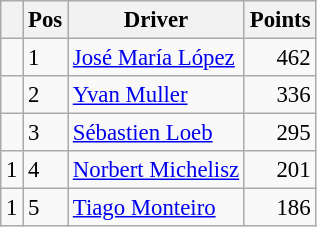<table class="wikitable" style="font-size: 95%;">
<tr>
<th></th>
<th>Pos</th>
<th>Driver</th>
<th>Points</th>
</tr>
<tr>
<td align="left"></td>
<td>1</td>
<td> <a href='#'>José María López</a></td>
<td align="right">462</td>
</tr>
<tr>
<td align="left"></td>
<td>2</td>
<td> <a href='#'>Yvan Muller</a></td>
<td align="right">336</td>
</tr>
<tr>
<td align="left"></td>
<td>3</td>
<td> <a href='#'>Sébastien Loeb</a></td>
<td align="right">295</td>
</tr>
<tr>
<td align="left"> 1</td>
<td>4</td>
<td> <a href='#'>Norbert Michelisz</a></td>
<td align="right">201</td>
</tr>
<tr>
<td align="left"> 1</td>
<td>5</td>
<td> <a href='#'>Tiago Monteiro</a></td>
<td align="right">186</td>
</tr>
</table>
